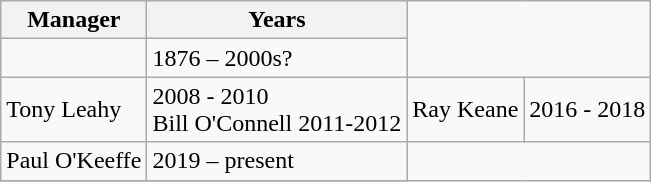<table class="wikitable">
<tr>
<th>Manager</th>
<th>Years</th>
</tr>
<tr>
<td></td>
<td>1876 – 2000s?</td>
</tr>
<tr>
<td>Tony Leahy</td>
<td>2008 - 2010<br>Bill O'Connell 2011-2012</td>
<td>Ray Keane</td>
<td>2016 - 2018</td>
</tr>
<tr>
<td>Paul O'Keeffe</td>
<td>2019 – present</td>
</tr>
<tr>
</tr>
</table>
